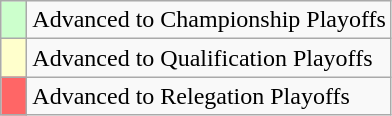<table class="wikitable">
<tr>
<td width=10px  bgcolor=#ccffcc></td>
<td>Advanced to Championship Playoffs</td>
</tr>
<tr>
<td width=10px  bgcolor=#ffffcc></td>
<td>Advanced to Qualification Playoffs</td>
</tr>
<tr>
<td width=10px  bgcolor=#ff6666></td>
<td>Advanced to Relegation Playoffs</td>
</tr>
</table>
